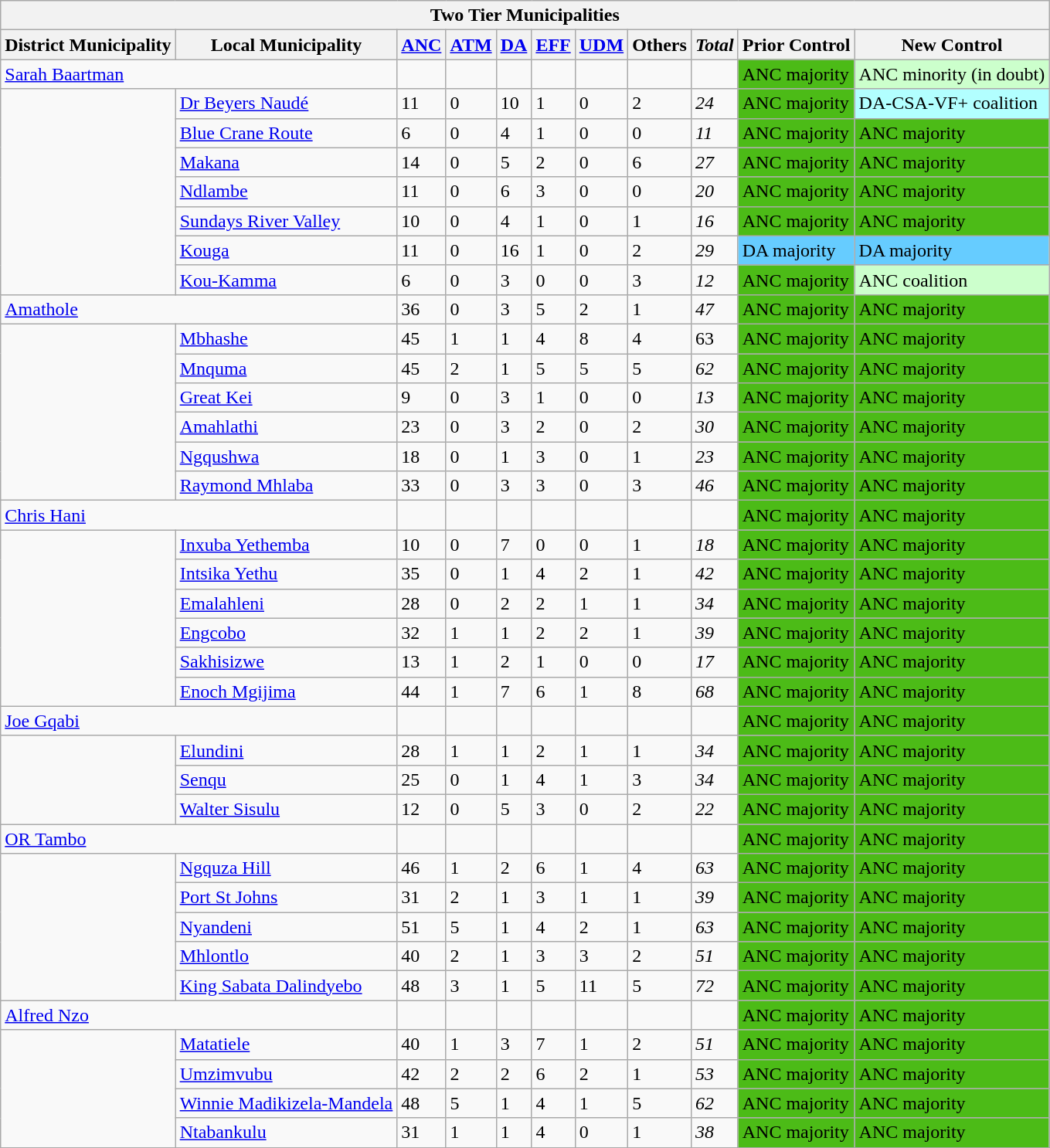<table class="wikitable">
<tr>
<th colspan="11">Two Tier Municipalities</th>
</tr>
<tr>
<th>District Municipality</th>
<th>Local Municipality</th>
<th><a href='#'>ANC</a></th>
<th><a href='#'>ATM</a></th>
<th><a href='#'>DA</a></th>
<th><a href='#'>EFF</a></th>
<th><a href='#'>UDM</a></th>
<th>Others</th>
<th><em>Total</em></th>
<th>Prior Control</th>
<th>New Control</th>
</tr>
<tr>
<td colspan="2"><a href='#'>Sarah Baartman</a></td>
<td></td>
<td></td>
<td></td>
<td></td>
<td></td>
<td></td>
<td></td>
<td style="background:#4CBB17;">ANC majority</td>
<td style="background:#cfc;">ANC minority (in doubt)</td>
</tr>
<tr>
<td rowspan="7"></td>
<td><a href='#'>Dr Beyers Naudé</a></td>
<td>11</td>
<td>0</td>
<td>10</td>
<td>1</td>
<td>0</td>
<td>2</td>
<td><em>24</em></td>
<td style="background:#4CBB17;">ANC majority</td>
<td style="background:#B2FFFF;">DA-CSA-VF+ coalition</td>
</tr>
<tr>
<td><a href='#'>Blue Crane Route</a></td>
<td>6</td>
<td>0</td>
<td>4</td>
<td>1</td>
<td>0</td>
<td>0</td>
<td><em>11</em></td>
<td style="background:#4CBB17;">ANC majority</td>
<td style="background:#4CBB17;">ANC majority</td>
</tr>
<tr>
<td><a href='#'>Makana</a></td>
<td>14</td>
<td>0</td>
<td>5</td>
<td>2</td>
<td>0</td>
<td>6</td>
<td><em>27</em></td>
<td style="background:#4CBB17;">ANC majority</td>
<td style="background:#4CBB17">ANC majority</td>
</tr>
<tr>
<td><a href='#'>Ndlambe</a></td>
<td>11</td>
<td>0</td>
<td>6</td>
<td>3</td>
<td>0</td>
<td>0</td>
<td><em>20</em></td>
<td style="background:#4CBB17;">ANC majority</td>
<td style="background:#4CBB17;">ANC majority</td>
</tr>
<tr>
<td><a href='#'>Sundays River Valley</a></td>
<td>10</td>
<td>0</td>
<td>4</td>
<td>1</td>
<td>0</td>
<td>1</td>
<td><em>16</em></td>
<td style="background:#4CBB17;">ANC majority</td>
<td style="background:#4CBB17;">ANC majority</td>
</tr>
<tr>
<td><a href='#'>Kouga</a></td>
<td>11</td>
<td>0</td>
<td>16</td>
<td>1</td>
<td>0</td>
<td>2</td>
<td><em>29</em></td>
<td style="background:#6cf;">DA majority</td>
<td style="background:#6cf;">DA majority</td>
</tr>
<tr>
<td><a href='#'>Kou-Kamma</a></td>
<td>6</td>
<td>0</td>
<td>3</td>
<td>0</td>
<td>0</td>
<td>3</td>
<td><em>12</em></td>
<td style="background:#4CBB17;">ANC majority</td>
<td style="background:#cfc;">ANC coalition</td>
</tr>
<tr>
<td colspan="2"><a href='#'>Amathole</a></td>
<td>36</td>
<td>0</td>
<td>3</td>
<td>5</td>
<td>2</td>
<td>1</td>
<td><em>47</em></td>
<td style="background:#4CBB17;">ANC majority</td>
<td style="background:#4CBB17;">ANC majority</td>
</tr>
<tr>
<td rowspan="6"></td>
<td><a href='#'>Mbhashe</a></td>
<td>45</td>
<td>1</td>
<td>1</td>
<td>4</td>
<td>8</td>
<td>4</td>
<td>63</td>
<td style="background:#4CBB17;">ANC majority</td>
<td style="background:#4CBB17;">ANC majority</td>
</tr>
<tr>
<td><a href='#'>Mnquma</a></td>
<td>45</td>
<td>2</td>
<td>1</td>
<td>5</td>
<td>5</td>
<td>5</td>
<td><em>62</em></td>
<td style="background:#4CBB17;">ANC majority</td>
<td style="background:#4CBB17;">ANC majority</td>
</tr>
<tr>
<td><a href='#'>Great Kei</a></td>
<td>9</td>
<td>0</td>
<td>3</td>
<td>1</td>
<td>0</td>
<td>0</td>
<td><em>13</em></td>
<td style="background:#4CBB17;">ANC majority</td>
<td style="background:#4CBB17;">ANC majority</td>
</tr>
<tr>
<td><a href='#'>Amahlathi</a></td>
<td>23</td>
<td>0</td>
<td>3</td>
<td>2</td>
<td>0</td>
<td>2</td>
<td><em>30</em></td>
<td style="background:#4CBB17;">ANC majority</td>
<td style="background:#4CBB17;">ANC majority</td>
</tr>
<tr>
<td><a href='#'>Ngqushwa</a></td>
<td>18</td>
<td>0</td>
<td>1</td>
<td>3</td>
<td>0</td>
<td>1</td>
<td><em>23</em></td>
<td style="background:#4CBB17;">ANC majority</td>
<td style="background:#4CBB17;">ANC majority</td>
</tr>
<tr>
<td><a href='#'>Raymond Mhlaba</a></td>
<td>33</td>
<td>0</td>
<td>3</td>
<td>3</td>
<td>0</td>
<td>3</td>
<td><em>46</em></td>
<td style="background:#4CBB17;">ANC majority</td>
<td style="background:#4CBB17;">ANC majority</td>
</tr>
<tr>
<td colspan="2"><a href='#'>Chris Hani</a></td>
<td></td>
<td></td>
<td></td>
<td></td>
<td></td>
<td></td>
<td></td>
<td style="background:#4CBB17;">ANC majority</td>
<td style="background:#4CBB17;">ANC majority</td>
</tr>
<tr>
<td rowspan="6"></td>
<td><a href='#'>Inxuba Yethemba</a></td>
<td>10</td>
<td>0</td>
<td>7</td>
<td>0</td>
<td>0</td>
<td>1</td>
<td><em>18</em></td>
<td style="background:#4CBB17;">ANC majority</td>
<td style="background:#4CBB17;">ANC majority</td>
</tr>
<tr>
<td><a href='#'>Intsika Yethu</a></td>
<td>35</td>
<td>0</td>
<td>1</td>
<td>4</td>
<td>2</td>
<td>1</td>
<td><em>42</em></td>
<td style="background:#4CBB17;">ANC majority</td>
<td style="background:#4CBB17;">ANC majority</td>
</tr>
<tr>
<td><a href='#'>Emalahleni</a></td>
<td>28</td>
<td>0</td>
<td>2</td>
<td>2</td>
<td>1</td>
<td>1</td>
<td><em>34</em></td>
<td style="background:#4CBB17;">ANC majority</td>
<td style="background:#4CBB17;">ANC majority</td>
</tr>
<tr>
<td><a href='#'>Engcobo</a></td>
<td>32</td>
<td>1</td>
<td>1</td>
<td>2</td>
<td>2</td>
<td>1</td>
<td><em>39</em></td>
<td style="background:#4CBB17;">ANC majority</td>
<td style="background:#4CBB17;">ANC majority</td>
</tr>
<tr>
<td><a href='#'>Sakhisizwe</a></td>
<td>13</td>
<td>1</td>
<td>2</td>
<td>1</td>
<td>0</td>
<td>0</td>
<td><em>17</em></td>
<td style="background:#4CBB17;">ANC majority</td>
<td style="background:#4CBB17;">ANC majority</td>
</tr>
<tr>
<td><a href='#'>Enoch Mgijima</a></td>
<td>44</td>
<td>1</td>
<td>7</td>
<td>6</td>
<td>1</td>
<td>8</td>
<td><em>68</em></td>
<td style="background:#4CBB17;">ANC majority</td>
<td style="background:#4CBB17;">ANC majority</td>
</tr>
<tr>
<td colspan="2"><a href='#'>Joe Gqabi</a></td>
<td></td>
<td></td>
<td></td>
<td></td>
<td></td>
<td></td>
<td></td>
<td style="background:#4CBB17;">ANC majority</td>
<td style="background:#4CBB17;">ANC majority</td>
</tr>
<tr>
<td rowspan="3"></td>
<td><a href='#'>Elundini</a></td>
<td>28</td>
<td>1</td>
<td>1</td>
<td>2</td>
<td>1</td>
<td>1</td>
<td><em>34</em></td>
<td style="background:#4CBB17;">ANC majority</td>
<td style="background:#4CBB17;">ANC majority</td>
</tr>
<tr>
<td><a href='#'>Senqu</a></td>
<td>25</td>
<td>0</td>
<td>1</td>
<td>4</td>
<td>1</td>
<td>3</td>
<td><em>34</em></td>
<td style="background:#4CBB17;">ANC majority</td>
<td style="background:#4CBB17;">ANC majority</td>
</tr>
<tr>
<td><a href='#'>Walter Sisulu</a></td>
<td>12</td>
<td>0</td>
<td>5</td>
<td>3</td>
<td>0</td>
<td>2</td>
<td><em>22</em></td>
<td style="background:#4CBB17;">ANC majority</td>
<td style="background:#4CBB17;">ANC majority</td>
</tr>
<tr>
<td colspan="2"><a href='#'>OR Tambo</a></td>
<td></td>
<td></td>
<td></td>
<td></td>
<td></td>
<td></td>
<td></td>
<td style="background:#4CBB17;">ANC majority</td>
<td style="background:#4CBB17;">ANC majority</td>
</tr>
<tr>
<td rowspan="5"></td>
<td><a href='#'>Ngquza Hill</a></td>
<td>46</td>
<td>1</td>
<td>2</td>
<td>6</td>
<td>1</td>
<td>4</td>
<td><em>63</em></td>
<td style="background:#4CBB17;">ANC majority</td>
<td style="background:#4CBB17;">ANC majority</td>
</tr>
<tr>
<td><a href='#'>Port St Johns</a></td>
<td>31</td>
<td>2</td>
<td>1</td>
<td>3</td>
<td>1</td>
<td>1</td>
<td><em>39</em></td>
<td style="background:#4CBB17;">ANC majority</td>
<td style="background:#4CBB17;">ANC majority</td>
</tr>
<tr>
<td><a href='#'>Nyandeni</a></td>
<td>51</td>
<td>5</td>
<td>1</td>
<td>4</td>
<td>2</td>
<td>1</td>
<td><em>63</em></td>
<td style="background:#4CBB17;">ANC majority</td>
<td style="background:#4CBB17;">ANC majority</td>
</tr>
<tr>
<td><a href='#'>Mhlontlo</a></td>
<td>40</td>
<td>2</td>
<td>1</td>
<td>3</td>
<td>3</td>
<td>2</td>
<td><em>51</em></td>
<td style="background:#4CBB17;">ANC majority</td>
<td style="background:#4CBB17;">ANC majority</td>
</tr>
<tr>
<td><a href='#'>King Sabata Dalindyebo</a></td>
<td>48</td>
<td>3</td>
<td>1</td>
<td>5</td>
<td>11</td>
<td>5</td>
<td><em>72</em></td>
<td style="background:#4CBB17;">ANC majority</td>
<td style="background:#4CBB17;">ANC majority</td>
</tr>
<tr>
<td colspan="2"><a href='#'>Alfred Nzo</a></td>
<td></td>
<td></td>
<td></td>
<td></td>
<td></td>
<td></td>
<td></td>
<td style="background:#4CBB17;">ANC majority</td>
<td style="background:#4CBB17;">ANC majority</td>
</tr>
<tr>
<td rowspan="5"></td>
<td><a href='#'>Matatiele</a></td>
<td>40</td>
<td>1</td>
<td>3</td>
<td>7</td>
<td>1</td>
<td>2</td>
<td><em>51</em></td>
<td style="background:#4CBB17;">ANC majority</td>
<td style="background:#4CBB17;">ANC majority</td>
</tr>
<tr>
<td><a href='#'>Umzimvubu</a></td>
<td>42</td>
<td>2</td>
<td>2</td>
<td>6</td>
<td>2</td>
<td>1</td>
<td><em>53</em></td>
<td style="background:#4CBB17;">ANC majority</td>
<td style="background:#4CBB17;">ANC majority</td>
</tr>
<tr>
<td><a href='#'>Winnie Madikizela-Mandela</a></td>
<td>48</td>
<td>5</td>
<td>1</td>
<td>4</td>
<td>1</td>
<td>5</td>
<td><em>62</em></td>
<td style="background:#4CBB17;">ANC majority</td>
<td style="background:#4CBB17;">ANC majority</td>
</tr>
<tr>
<td><a href='#'>Ntabankulu</a></td>
<td>31</td>
<td>1</td>
<td>1</td>
<td>4</td>
<td>0</td>
<td>1</td>
<td><em>38</em></td>
<td style="background:#4CBB17;">ANC majority</td>
<td style="background:#4CBB17;">ANC majority</td>
</tr>
<tr>
</tr>
</table>
